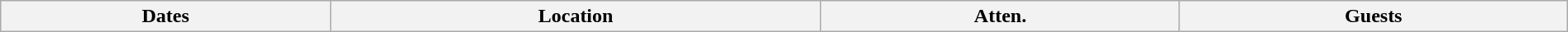<table class="wikitable" width="100%">
<tr>
<th>Dates</th>
<th>Location</th>
<th>Atten.</th>
<th>Guests<br>













</th>
</tr>
</table>
